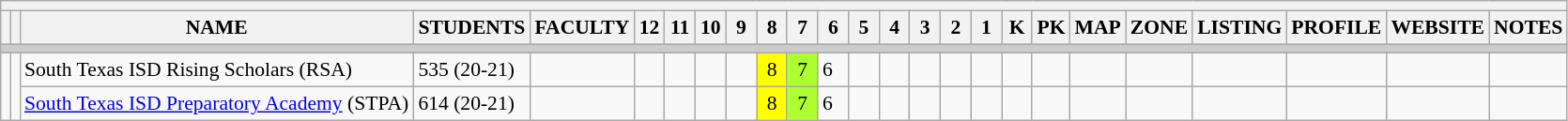<table class="wikitable">
<tr style="font-size: 90%; text-align: left;">
<th colspan="25"></th>
</tr>
<tr style="font-size: 90%;">
<th></th>
<th></th>
<th>NAME</th>
<th>STUDENTS</th>
<th>FACULTY</th>
<th style="width: 15px;">12</th>
<th style="width: 15px;">11</th>
<th style="width: 15px;">10</th>
<th style="width: 15px;">9</th>
<th style="width: 15px;">8</th>
<th style="width: 15px;">7</th>
<th style="width: 15px;">6</th>
<th style="width: 15px;">5</th>
<th style="width: 15px;">4</th>
<th style="width: 15px;">3</th>
<th style="width: 15px;">2</th>
<th style="width: 15px;">1</th>
<th style="width: 15px;">K</th>
<th style="width: 15px;">PK</th>
<th>MAP</th>
<th>ZONE</th>
<th>LISTING</th>
<th>PROFILE</th>
<th>WEBSITE</th>
<th>NOTES</th>
</tr>
<tr style="font-size: 90%;">
<td colspan="25" style="background-color: #CCCCCC;"></td>
</tr>
<tr style="font-size: 90%;">
<td rowspan="3" valign="top" style="text-align: center;"></td>
<td rowspan="3"></td>
<td>South Texas ISD Rising Scholars (RSA)</td>
<td>535 (20-21) </td>
<td></td>
<td></td>
<td></td>
<td></td>
<td></td>
<td style="text-align: center; background-color: #FFFF00;">8</td>
<td style="text-align: center; background-color: #ADFF2F;">7</td>
<td>6</td>
<td></td>
<td></td>
<td></td>
<td></td>
<td></td>
<td></td>
<td></td>
<td></td>
<td></td>
<td></td>
<td></td>
<td></td>
<td></td>
</tr>
<tr style="font-size: 90%;">
<td><a href='#'>South Texas ISD Preparatory Academy</a> (STPA)</td>
<td>614 (20-21) </td>
<td></td>
<td></td>
<td></td>
<td></td>
<td></td>
<td style="text-align: center; background-color: #FFFF00;">8</td>
<td style="text-align: center; background-color: #ADFF2F;">7</td>
<td>6</td>
<td></td>
<td></td>
<td></td>
<td></td>
<td></td>
<td></td>
<td></td>
<td></td>
<td></td>
<td></td>
<td></td>
<td></td>
<td></td>
</tr>
</table>
